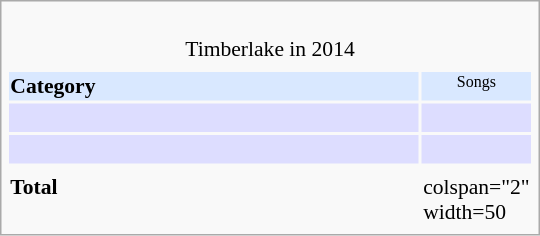<table class="infobox" style="width: 25em; text-align: left; font-size: 90%; vertical-align: middle;">
<tr>
<td colspan="3" style="text-align:center;"><br>Timberlake in 2014</td>
</tr>
<tr>
<td colspan="2" style="text-align:center;"></td>
</tr>
<tr style="background:#d9e8ff;">
<th style="vertical-align: middle;">Category</th>
<td style="background;text-align:center; font-size:8pt; width:60px;">Songs</td>
</tr>
<tr style="background:#ddf;text-align:center;">
<td style="text-align:center;"><br></td>
<td></td>
</tr>
<tr style="background:#ddf;text-align:center;">
<td style="text-align:center;"><br></td>
<td></td>
</tr>
<tr>
<td colspan="2" style="text-align:center;"></td>
</tr>
<tr>
<td><strong>Total</strong></td>
<td>colspan="2" width=50 </td>
</tr>
</table>
